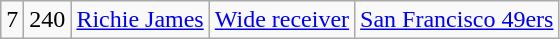<table class="wikitable" style="text-align:center">
<tr>
<td>7</td>
<td>240</td>
<td><a href='#'>Richie James</a></td>
<td><a href='#'>Wide receiver</a></td>
<td><a href='#'>San Francisco 49ers</a></td>
</tr>
</table>
